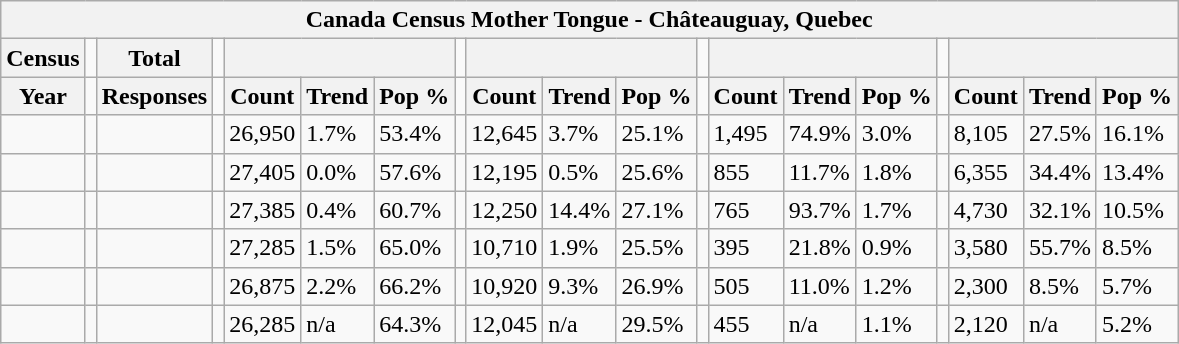<table class="wikitable">
<tr>
<th colspan="19">Canada Census Mother Tongue - Châteauguay, Quebec</th>
</tr>
<tr>
<th>Census</th>
<td></td>
<th>Total</th>
<td colspan="1"></td>
<th colspan="3"></th>
<td colspan="1"></td>
<th colspan="3"></th>
<td colspan="1"></td>
<th colspan="3"></th>
<td colspan="1"></td>
<th colspan="3"></th>
</tr>
<tr>
<th>Year</th>
<td></td>
<th>Responses</th>
<td></td>
<th>Count</th>
<th>Trend</th>
<th>Pop %</th>
<td></td>
<th>Count</th>
<th>Trend</th>
<th>Pop %</th>
<td></td>
<th>Count</th>
<th>Trend</th>
<th>Pop %</th>
<td></td>
<th>Count</th>
<th>Trend</th>
<th>Pop %</th>
</tr>
<tr>
<td></td>
<td></td>
<td></td>
<td></td>
<td>26,950</td>
<td> 1.7%</td>
<td>53.4%</td>
<td></td>
<td>12,645</td>
<td> 3.7%</td>
<td>25.1%</td>
<td></td>
<td>1,495</td>
<td> 74.9%</td>
<td>3.0%</td>
<td></td>
<td>8,105</td>
<td> 27.5%</td>
<td>16.1%</td>
</tr>
<tr>
<td></td>
<td></td>
<td></td>
<td></td>
<td>27,405</td>
<td> 0.0%</td>
<td>57.6%</td>
<td></td>
<td>12,195</td>
<td> 0.5%</td>
<td>25.6%</td>
<td></td>
<td>855</td>
<td> 11.7%</td>
<td>1.8%</td>
<td></td>
<td>6,355</td>
<td> 34.4%</td>
<td>13.4%</td>
</tr>
<tr>
<td></td>
<td></td>
<td></td>
<td></td>
<td>27,385</td>
<td> 0.4%</td>
<td>60.7%</td>
<td></td>
<td>12,250</td>
<td> 14.4%</td>
<td>27.1%</td>
<td></td>
<td>765</td>
<td> 93.7%</td>
<td>1.7%</td>
<td></td>
<td>4,730</td>
<td> 32.1%</td>
<td>10.5%</td>
</tr>
<tr>
<td></td>
<td></td>
<td></td>
<td></td>
<td>27,285</td>
<td> 1.5%</td>
<td>65.0%</td>
<td></td>
<td>10,710</td>
<td> 1.9%</td>
<td>25.5%</td>
<td></td>
<td>395</td>
<td> 21.8%</td>
<td>0.9%</td>
<td></td>
<td>3,580</td>
<td> 55.7%</td>
<td>8.5%</td>
</tr>
<tr>
<td></td>
<td></td>
<td></td>
<td></td>
<td>26,875</td>
<td> 2.2%</td>
<td>66.2%</td>
<td></td>
<td>10,920</td>
<td> 9.3%</td>
<td>26.9%</td>
<td></td>
<td>505</td>
<td> 11.0%</td>
<td>1.2%</td>
<td></td>
<td>2,300</td>
<td> 8.5%</td>
<td>5.7%</td>
</tr>
<tr>
<td></td>
<td></td>
<td></td>
<td></td>
<td>26,285</td>
<td>n/a</td>
<td>64.3%</td>
<td></td>
<td>12,045</td>
<td>n/a</td>
<td>29.5%</td>
<td></td>
<td>455</td>
<td>n/a</td>
<td>1.1%</td>
<td></td>
<td>2,120</td>
<td>n/a</td>
<td>5.2%</td>
</tr>
</table>
